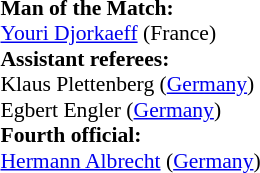<table style="width:100%; font-size:90%;">
<tr>
<td><br><strong>Man of the Match:</strong>
<br><a href='#'>Youri Djorkaeff</a> (France)<br><strong>Assistant referees:</strong>
<br>Klaus Plettenberg (<a href='#'>Germany</a>)
<br>Egbert Engler (<a href='#'>Germany</a>)
<br><strong>Fourth official:</strong>
<br><a href='#'>Hermann Albrecht</a> (<a href='#'>Germany</a>)</td>
</tr>
</table>
